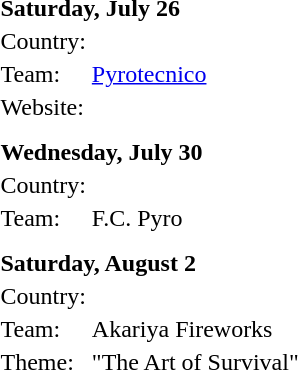<table border="0">
<tr>
<td colspan="2"><strong>Saturday, July 26</strong></td>
</tr>
<tr>
<td>Country:</td>
<td></td>
</tr>
<tr>
<td>Team:</td>
<td><a href='#'>Pyrotecnico</a></td>
</tr>
<tr>
<td>Website:</td>
<td></td>
</tr>
<tr>
<td colspan="2"></td>
</tr>
<tr>
<td></td>
</tr>
<tr>
<td colspan="2"><strong>Wednesday, July 30</strong></td>
</tr>
<tr>
<td>Country:</td>
<td></td>
</tr>
<tr>
<td>Team:</td>
<td>F.C. Pyro</td>
</tr>
<tr>
<td colspan="2"></td>
</tr>
<tr>
<td></td>
</tr>
<tr>
<td colspan="2"><strong>Saturday, August 2</strong></td>
</tr>
<tr>
<td>Country:</td>
<td></td>
</tr>
<tr>
<td>Team:</td>
<td>Akariya Fireworks</td>
</tr>
<tr>
<td>Theme:</td>
<td>"The Art of Survival"</td>
</tr>
<tr>
<td colspan="2"></td>
</tr>
</table>
